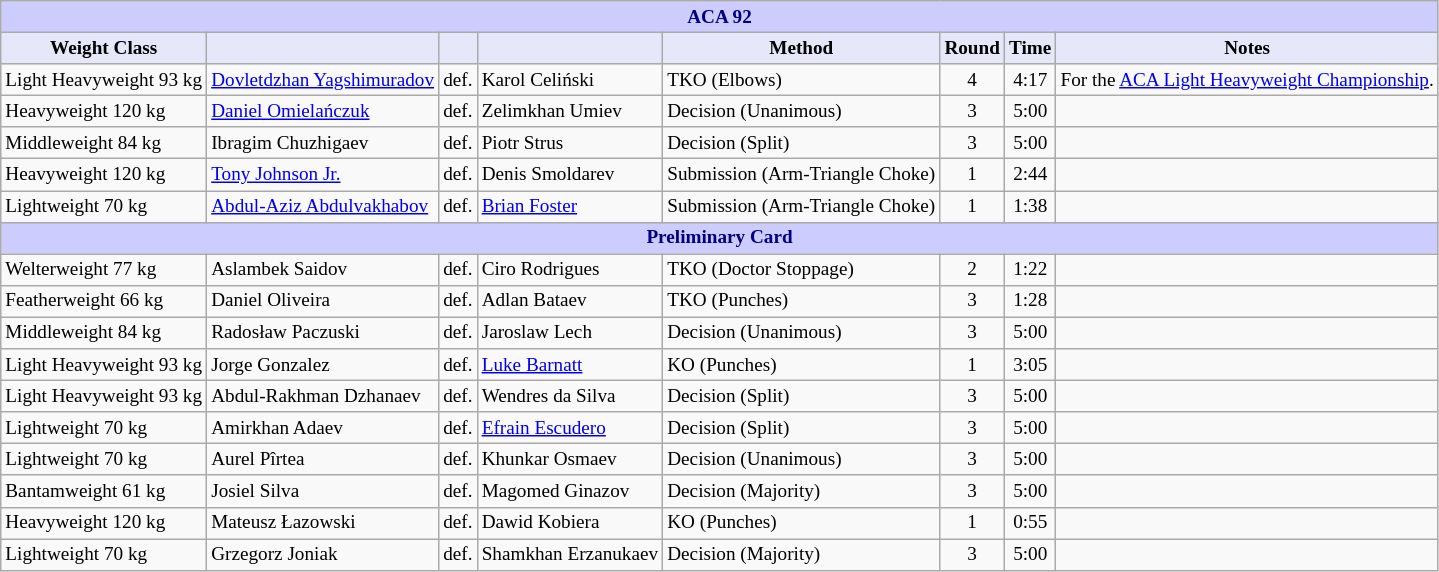<table class="wikitable" style="font-size: 80%;">
<tr>
<th colspan="8" style="background-color: #ccf; color: #000080; text-align: center;"><strong>ACA 92</strong></th>
</tr>
<tr>
<th colspan="1" style="background-color: #E6E8FA; color: #000000; text-align: center;">Weight Class</th>
<th colspan="1" style="background-color: #E6E8FA; color: #000000; text-align: center;"></th>
<th colspan="1" style="background-color: #E6E8FA; color: #000000; text-align: center;"></th>
<th colspan="1" style="background-color: #E6E8FA; color: #000000; text-align: center;"></th>
<th colspan="1" style="background-color: #E6E8FA; color: #000000; text-align: center;">Method</th>
<th colspan="1" style="background-color: #E6E8FA; color: #000000; text-align: center;">Round</th>
<th colspan="1" style="background-color: #E6E8FA; color: #000000; text-align: center;">Time</th>
<th colspan="1" style="background-color: #E6E8FA; color: #000000; text-align: center;">Notes</th>
</tr>
<tr>
<td>Light Heavyweight 93 kg</td>
<td> <a href='#'>Dovletdzhan Yagshimuradov</a></td>
<td>def.</td>
<td> Karol Celiński</td>
<td>TKO (Elbows)</td>
<td align=center>4</td>
<td align=center>4:17</td>
<td>For the <a href='#'>ACA Light Heavyweight Championship</a>.</td>
</tr>
<tr>
<td>Heavyweight 120 kg</td>
<td> <a href='#'>Daniel Omielańczuk</a></td>
<td>def.</td>
<td> Zelimkhan Umiev</td>
<td>Decision (Unanimous)</td>
<td align=center>3</td>
<td align=center>5:00</td>
<td></td>
</tr>
<tr>
<td>Middleweight 84 kg</td>
<td> Ibragim Chuzhigaev</td>
<td>def.</td>
<td> Piotr Strus</td>
<td>Decision (Split)</td>
<td align=center>3</td>
<td align=center>5:00</td>
<td></td>
</tr>
<tr>
<td>Heavyweight 120 kg</td>
<td> <a href='#'>Tony Johnson Jr.</a></td>
<td>def.</td>
<td> Denis Smoldarev</td>
<td>Submission (Arm-Triangle Choke)</td>
<td align=center>1</td>
<td align=center>2:44</td>
<td></td>
</tr>
<tr>
<td>Lightweight 70 kg</td>
<td> <a href='#'>Abdul-Aziz Abdulvakhabov</a></td>
<td>def.</td>
<td> <a href='#'>Brian Foster</a></td>
<td>Submission (Arm-Triangle Choke)</td>
<td align=center>1</td>
<td align=center>1:38</td>
<td></td>
</tr>
<tr>
<th colspan="8" style="background-color: #ccf; color: #000080; text-align: center;"><strong>Preliminary Card</strong></th>
</tr>
<tr>
<td>Welterweight 77 kg</td>
<td> Aslambek Saidov</td>
<td>def.</td>
<td> Ciro Rodrigues</td>
<td>TKO (Doctor Stoppage)</td>
<td align=center>2</td>
<td align=center>1:22</td>
<td></td>
</tr>
<tr>
<td>Featherweight 66 kg</td>
<td> Daniel Oliveira</td>
<td>def.</td>
<td> Adlan Bataev</td>
<td>TKO (Punches)</td>
<td align=center>3</td>
<td align=center>1:28</td>
<td></td>
</tr>
<tr>
<td>Middleweight 84 kg</td>
<td> Radosław Paczuski</td>
<td>def.</td>
<td> Jaroslaw Lech</td>
<td>Decision (Unanimous)</td>
<td align=center>3</td>
<td align=center>5:00</td>
<td></td>
</tr>
<tr>
<td>Light Heavyweight 93 kg</td>
<td> Jorge Gonzalez</td>
<td>def.</td>
<td> <a href='#'>Luke Barnatt</a></td>
<td>KO (Punches)</td>
<td align=center>1</td>
<td align=center>3:05</td>
<td></td>
</tr>
<tr>
<td>Light Heavyweight 93 kg</td>
<td> Abdul-Rakhman Dzhanaev</td>
<td>def.</td>
<td> Wendres da Silva</td>
<td>Decision (Split)</td>
<td align=center>3</td>
<td align=center>5:00</td>
<td></td>
</tr>
<tr>
<td>Lightweight 70 kg</td>
<td> Amirkhan Adaev</td>
<td>def.</td>
<td> <a href='#'>Efrain Escudero</a></td>
<td>Decision (Split)</td>
<td align=center>3</td>
<td align=center>5:00</td>
<td></td>
</tr>
<tr>
<td>Lightweight 70 kg</td>
<td> Aurel Pîrtea</td>
<td>def.</td>
<td> Khunkar Osmaev</td>
<td>Decision (Unanimous)</td>
<td align=center>3</td>
<td align=center>5:00</td>
<td></td>
</tr>
<tr>
<td>Bantamweight 61 kg</td>
<td> Josiel Silva</td>
<td>def.</td>
<td> Magomed Ginazov</td>
<td>Decision (Majority)</td>
<td align=center>3</td>
<td align=center>5:00</td>
<td></td>
</tr>
<tr>
<td>Heavyweight 120 kg</td>
<td> Mateusz Łazowski</td>
<td>def.</td>
<td> Dawid Kobiera</td>
<td>KO (Punches)</td>
<td align=center>1</td>
<td align=center>0:55</td>
<td></td>
</tr>
<tr>
<td>Lightweight 70 kg</td>
<td> Grzegorz Joniak</td>
<td>def.</td>
<td> Shamkhan Erzanukaev</td>
<td>Decision (Majority)</td>
<td align=center>3</td>
<td align=center>5:00</td>
<td></td>
</tr>
</table>
